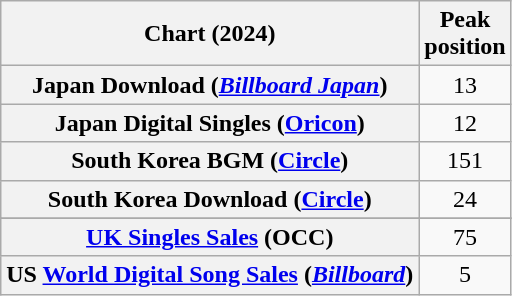<table class="wikitable sortable plainrowheaders" style="text-align:center">
<tr>
<th scope="col">Chart (2024)</th>
<th scope="col">Peak<br>position</th>
</tr>
<tr>
<th scope="row">Japan Download (<em><a href='#'>Billboard Japan</a></em>)</th>
<td>13</td>
</tr>
<tr>
<th scope="row">Japan Digital Singles (<a href='#'>Oricon</a>)</th>
<td>12</td>
</tr>
<tr>
<th scope="row">South Korea BGM (<a href='#'>Circle</a>)</th>
<td>151</td>
</tr>
<tr>
<th scope="row">South Korea Download (<a href='#'>Circle</a>)</th>
<td>24</td>
</tr>
<tr>
</tr>
<tr>
<th scope="row"><a href='#'>UK Singles Sales</a> (OCC)</th>
<td>75</td>
</tr>
<tr>
<th scope="row">US <a href='#'>World Digital Song Sales</a> (<em><a href='#'>Billboard</a></em>)</th>
<td>5</td>
</tr>
</table>
